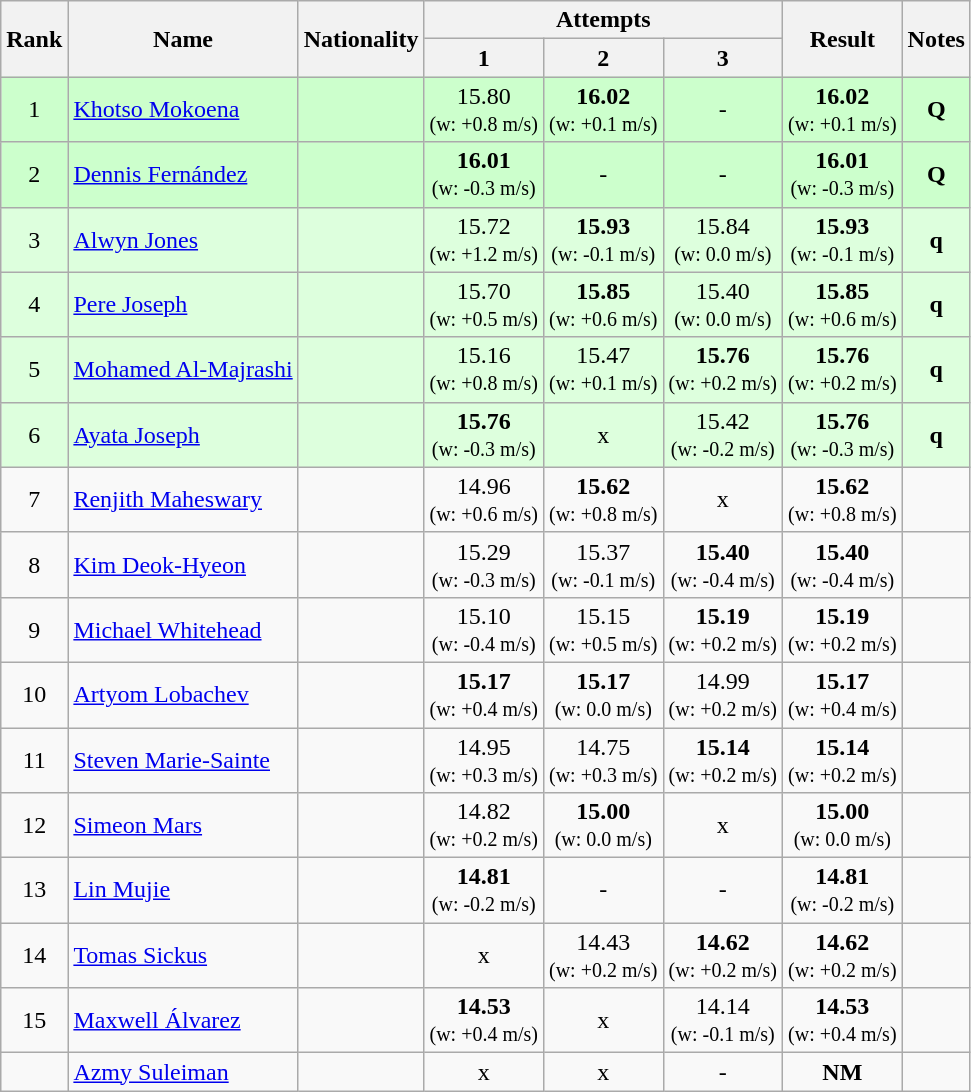<table class="wikitable sortable" style="text-align:center">
<tr>
<th rowspan=2>Rank</th>
<th rowspan=2>Name</th>
<th rowspan=2>Nationality</th>
<th colspan=3>Attempts</th>
<th rowspan=2>Result</th>
<th rowspan=2>Notes</th>
</tr>
<tr>
<th>1</th>
<th>2</th>
<th>3</th>
</tr>
<tr bgcolor=ccffcc>
<td>1</td>
<td align=left><a href='#'>Khotso Mokoena</a></td>
<td align=left></td>
<td>15.80<br><small>(w: +0.8 m/s)</small></td>
<td><strong>16.02</strong><br><small>(w: +0.1 m/s)</small></td>
<td>-</td>
<td><strong>16.02</strong> <br><small>(w: +0.1 m/s)</small></td>
<td><strong>Q</strong></td>
</tr>
<tr bgcolor=ccffcc>
<td>2</td>
<td align=left><a href='#'>Dennis Fernández</a></td>
<td align=left></td>
<td><strong>16.01</strong><br><small>(w: -0.3 m/s)</small></td>
<td>-</td>
<td>-</td>
<td><strong>16.01</strong> <br><small>(w: -0.3 m/s)</small></td>
<td><strong>Q</strong></td>
</tr>
<tr bgcolor=ddffdd>
<td>3</td>
<td align=left><a href='#'>Alwyn Jones</a></td>
<td align=left></td>
<td>15.72<br><small>(w: +1.2 m/s)</small></td>
<td><strong>15.93</strong><br><small>(w: -0.1 m/s)</small></td>
<td>15.84<br><small>(w: 0.0 m/s)</small></td>
<td><strong>15.93</strong> <br><small>(w: -0.1 m/s)</small></td>
<td><strong>q</strong></td>
</tr>
<tr bgcolor=ddffdd>
<td>4</td>
<td align=left><a href='#'>Pere Joseph</a></td>
<td align=left></td>
<td>15.70<br><small>(w: +0.5 m/s)</small></td>
<td><strong>15.85</strong><br><small>(w: +0.6 m/s)</small></td>
<td>15.40<br><small>(w: 0.0 m/s)</small></td>
<td><strong>15.85</strong> <br><small>(w: +0.6 m/s)</small></td>
<td><strong>q</strong></td>
</tr>
<tr bgcolor=ddffdd>
<td>5</td>
<td align=left><a href='#'>Mohamed Al-Majrashi</a></td>
<td align=left></td>
<td>15.16<br><small>(w: +0.8 m/s)</small></td>
<td>15.47<br><small>(w: +0.1 m/s)</small></td>
<td><strong>15.76</strong><br><small>(w: +0.2 m/s)</small></td>
<td><strong>15.76</strong> <br><small>(w: +0.2 m/s)</small></td>
<td><strong>q</strong></td>
</tr>
<tr bgcolor=ddffdd>
<td>6</td>
<td align=left><a href='#'>Ayata Joseph</a></td>
<td align=left></td>
<td><strong>15.76</strong><br><small>(w: -0.3 m/s)</small></td>
<td>x</td>
<td>15.42<br><small>(w: -0.2 m/s)</small></td>
<td><strong>15.76</strong> <br><small>(w: -0.3 m/s)</small></td>
<td><strong>q</strong></td>
</tr>
<tr>
<td>7</td>
<td align=left><a href='#'>Renjith Maheswary</a></td>
<td align=left></td>
<td>14.96<br><small>(w: +0.6 m/s)</small></td>
<td><strong>15.62</strong><br><small>(w: +0.8 m/s)</small></td>
<td>x</td>
<td><strong>15.62</strong> <br><small>(w: +0.8 m/s)</small></td>
<td></td>
</tr>
<tr>
<td>8</td>
<td align=left><a href='#'>Kim Deok-Hyeon</a></td>
<td align=left></td>
<td>15.29<br><small>(w: -0.3 m/s)</small></td>
<td>15.37<br><small>(w: -0.1 m/s)</small></td>
<td><strong>15.40</strong><br><small>(w: -0.4 m/s)</small></td>
<td><strong>15.40</strong> <br><small>(w: -0.4 m/s)</small></td>
<td></td>
</tr>
<tr>
<td>9</td>
<td align=left><a href='#'>Michael Whitehead</a></td>
<td align=left></td>
<td>15.10<br><small>(w: -0.4 m/s)</small></td>
<td>15.15<br><small>(w: +0.5 m/s)</small></td>
<td><strong>15.19</strong><br><small>(w: +0.2 m/s)</small></td>
<td><strong>15.19</strong> <br><small>(w: +0.2 m/s)</small></td>
<td></td>
</tr>
<tr>
<td>10</td>
<td align=left><a href='#'>Artyom Lobachev</a></td>
<td align=left></td>
<td><strong>15.17</strong><br><small>(w: +0.4 m/s)</small></td>
<td><strong>15.17</strong><br><small>(w: 0.0 m/s)</small></td>
<td>14.99<br><small>(w: +0.2 m/s)</small></td>
<td><strong>15.17</strong> <br><small>(w: +0.4 m/s)</small></td>
<td></td>
</tr>
<tr>
<td>11</td>
<td align=left><a href='#'>Steven Marie-Sainte</a></td>
<td align=left></td>
<td>14.95<br><small>(w: +0.3 m/s)</small></td>
<td>14.75<br><small>(w: +0.3 m/s)</small></td>
<td><strong>15.14</strong><br><small>(w: +0.2 m/s)</small></td>
<td><strong>15.14</strong> <br><small>(w: +0.2 m/s)</small></td>
<td></td>
</tr>
<tr>
<td>12</td>
<td align=left><a href='#'>Simeon Mars</a></td>
<td align=left></td>
<td>14.82<br><small>(w: +0.2 m/s)</small></td>
<td><strong>15.00</strong><br><small>(w: 0.0 m/s)</small></td>
<td>x</td>
<td><strong>15.00</strong> <br><small>(w: 0.0 m/s)</small></td>
<td></td>
</tr>
<tr>
<td>13</td>
<td align=left><a href='#'>Lin Mujie</a></td>
<td align=left></td>
<td><strong>14.81</strong><br><small>(w: -0.2 m/s)</small></td>
<td>-</td>
<td>-</td>
<td><strong>14.81</strong> <br><small>(w: -0.2 m/s)</small></td>
<td></td>
</tr>
<tr>
<td>14</td>
<td align=left><a href='#'>Tomas Sickus</a></td>
<td align=left></td>
<td>x</td>
<td>14.43<br><small>(w: +0.2 m/s)</small></td>
<td><strong>14.62</strong><br><small>(w: +0.2 m/s)</small></td>
<td><strong>14.62</strong> <br><small>(w: +0.2 m/s)</small></td>
<td></td>
</tr>
<tr>
<td>15</td>
<td align=left><a href='#'>Maxwell Álvarez</a></td>
<td align=left></td>
<td><strong>14.53</strong><br><small>(w: +0.4 m/s)</small></td>
<td>x</td>
<td>14.14<br><small>(w: -0.1 m/s)</small></td>
<td><strong>14.53</strong> <br><small>(w: +0.4 m/s)</small></td>
<td></td>
</tr>
<tr>
<td></td>
<td align=left><a href='#'>Azmy Suleiman</a></td>
<td align=left></td>
<td>x</td>
<td>x</td>
<td>-</td>
<td><strong>NM</strong></td>
<td></td>
</tr>
</table>
